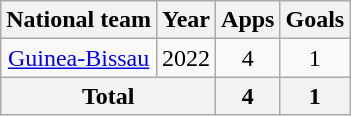<table class=wikitable style=text-align:center>
<tr>
<th>National team</th>
<th>Year</th>
<th>Apps</th>
<th>Goals</th>
</tr>
<tr>
<td><a href='#'>Guinea-Bissau</a></td>
<td>2022</td>
<td>4</td>
<td>1</td>
</tr>
<tr>
<th colspan=2>Total</th>
<th>4</th>
<th>1</th>
</tr>
</table>
